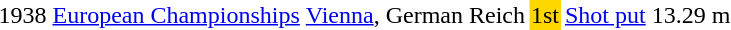<table>
<tr>
<td>1938</td>
<td><a href='#'>European Championships</a></td>
<td><a href='#'>Vienna</a>, German Reich</td>
<td bgcolor=gold>1st</td>
<td><a href='#'>Shot put</a></td>
<td>13.29 m </td>
</tr>
</table>
